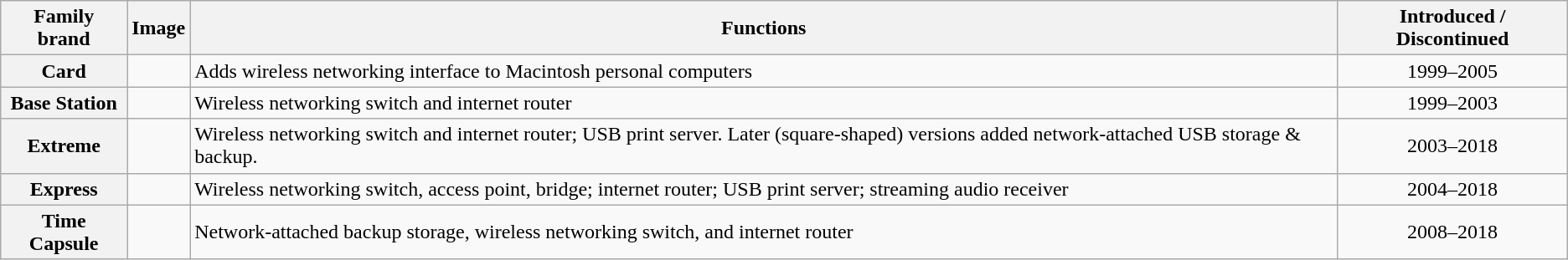<table class="wikitable" style="text-align:center">
<tr>
<th>Family brand</th>
<th>Image</th>
<th>Functions</th>
<th>Introduced / Discontinued</th>
</tr>
<tr>
<th>Card</th>
<td></td>
<td style="text-align:left;">Adds wireless networking interface to Macintosh personal computers</td>
<td>1999–2005</td>
</tr>
<tr>
<th>Base Station</th>
<td></td>
<td style="text-align:left;">Wireless networking switch and internet router</td>
<td>1999–2003</td>
</tr>
<tr>
<th>Extreme</th>
<td></td>
<td style="text-align:left;">Wireless networking switch and internet router; USB print server. Later (square-shaped) versions added network-attached USB storage & backup.</td>
<td>2003–2018</td>
</tr>
<tr>
<th>Express</th>
<td></td>
<td style="text-align:left;">Wireless networking switch, access point, bridge; internet router; USB print server; streaming audio receiver</td>
<td>2004–2018</td>
</tr>
<tr>
<th>Time Capsule</th>
<td></td>
<td style="text-align:left;">Network-attached backup storage, wireless networking switch, and internet router</td>
<td>2008–2018</td>
</tr>
</table>
